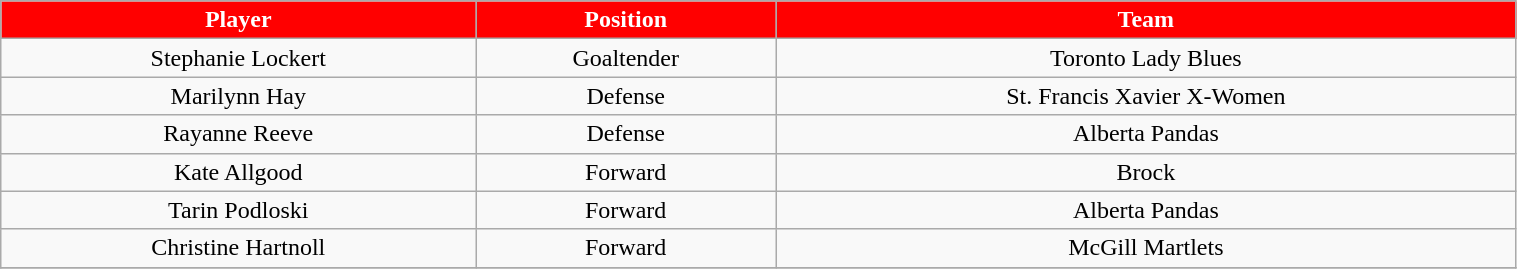<table class="wikitable" width="80%">
<tr align="center"  style="background:red;color:white;">
<td><strong>Player</strong></td>
<td><strong>Position</strong></td>
<td><strong>Team</strong></td>
</tr>
<tr align="center" bgcolor="">
<td>Stephanie Lockert</td>
<td>Goaltender</td>
<td>Toronto Lady Blues</td>
</tr>
<tr align="center" bgcolor="">
<td>Marilynn Hay</td>
<td>Defense</td>
<td>St. Francis Xavier X-Women</td>
</tr>
<tr align="center" bgcolor="">
<td>Rayanne Reeve</td>
<td>Defense</td>
<td>Alberta Pandas</td>
</tr>
<tr align="center" bgcolor="">
<td>Kate Allgood</td>
<td>Forward</td>
<td>Brock</td>
</tr>
<tr align="center" bgcolor="">
<td>Tarin Podloski</td>
<td>Forward</td>
<td>Alberta Pandas</td>
</tr>
<tr align="center" bgcolor="">
<td>Christine Hartnoll</td>
<td>Forward</td>
<td>McGill Martlets</td>
</tr>
<tr align="center" bgcolor="">
</tr>
</table>
